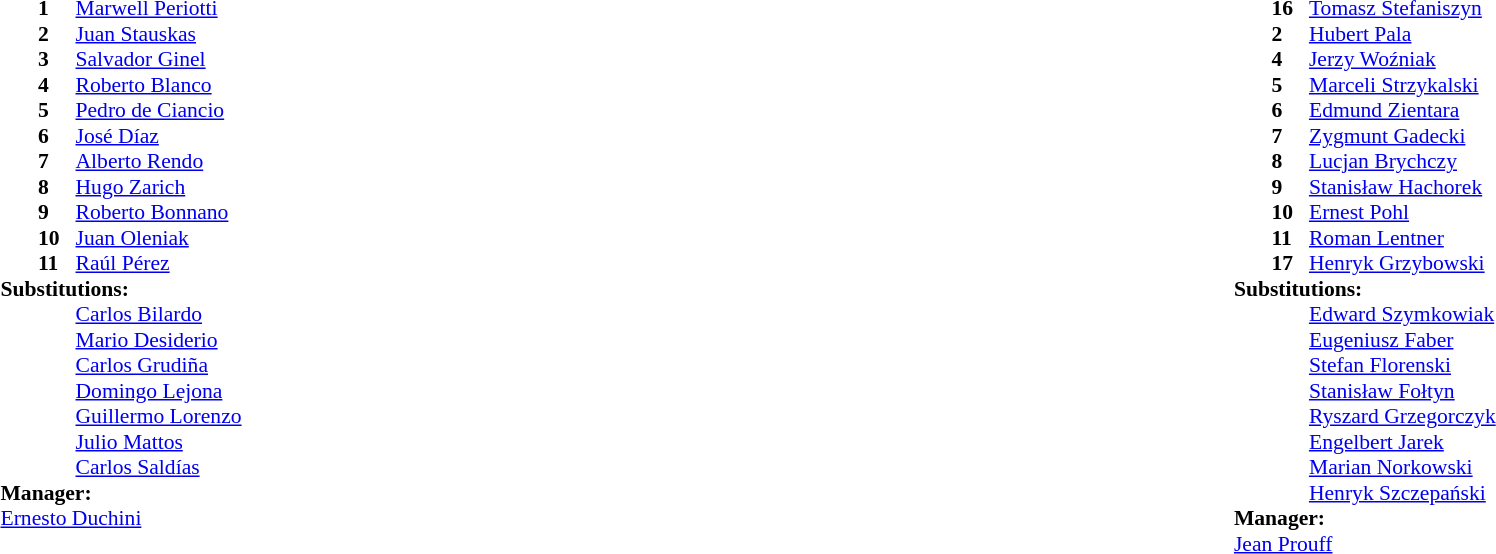<table width="100%">
<tr>
<td valign="top" width="40%"><br><table style="font-size:90%" cellspacing="0" cellpadding="0">
<tr>
<th width=25></th>
<th width=25></th>
</tr>
<tr>
<td></td>
<td><strong>1</strong></td>
<td><a href='#'>Marwell Periotti</a></td>
</tr>
<tr>
<td></td>
<td><strong>2</strong></td>
<td><a href='#'>Juan Stauskas</a></td>
</tr>
<tr>
<td></td>
<td><strong>3</strong></td>
<td><a href='#'>Salvador Ginel</a></td>
</tr>
<tr>
<td></td>
<td><strong>4</strong></td>
<td><a href='#'>Roberto Blanco</a></td>
</tr>
<tr>
<td></td>
<td><strong>5</strong></td>
<td><a href='#'>Pedro de Ciancio</a></td>
</tr>
<tr>
<td></td>
<td><strong>6</strong></td>
<td><a href='#'>José Díaz</a></td>
</tr>
<tr>
<td></td>
<td><strong>7</strong></td>
<td><a href='#'>Alberto Rendo</a></td>
</tr>
<tr>
<td></td>
<td><strong>8</strong></td>
<td><a href='#'>Hugo Zarich</a></td>
</tr>
<tr>
<td></td>
<td><strong>9</strong></td>
<td><a href='#'>Roberto Bonnano</a></td>
</tr>
<tr>
<td></td>
<td><strong>10</strong></td>
<td><a href='#'>Juan Oleniak</a></td>
</tr>
<tr>
<td></td>
<td><strong>11</strong></td>
<td><a href='#'>Raúl Pérez</a></td>
</tr>
<tr>
<td colspan=3><strong>Substitutions:</strong></td>
</tr>
<tr>
<td></td>
<td></td>
<td><a href='#'>Carlos Bilardo</a></td>
</tr>
<tr>
<td></td>
<td></td>
<td><a href='#'>Mario Desiderio</a></td>
</tr>
<tr>
<td></td>
<td></td>
<td><a href='#'>Carlos Grudiña</a></td>
</tr>
<tr>
<td></td>
<td></td>
<td><a href='#'>Domingo Lejona</a></td>
</tr>
<tr>
<td></td>
<td></td>
<td><a href='#'>Guillermo Lorenzo</a></td>
</tr>
<tr>
<td></td>
<td></td>
<td><a href='#'>Julio Mattos</a></td>
</tr>
<tr>
<td></td>
<td></td>
<td><a href='#'>Carlos Saldías</a></td>
</tr>
<tr>
<td colspan=3><strong>Manager:</strong></td>
</tr>
<tr>
<td colspan=3> <a href='#'>Ernesto Duchini</a></td>
</tr>
</table>
</td>
<td valign="top" width="50%"><br><table style="font-size:90%; margin:auto" cellspacing="0" cellpadding="0">
<tr>
<th width=25></th>
<th width=25></th>
</tr>
<tr>
<td></td>
<td><strong>16</strong></td>
<td><a href='#'>Tomasz Stefaniszyn</a></td>
</tr>
<tr>
<td></td>
<td><strong>2</strong></td>
<td><a href='#'>Hubert Pala</a></td>
</tr>
<tr>
<td></td>
<td><strong>4</strong></td>
<td><a href='#'>Jerzy Woźniak</a></td>
</tr>
<tr>
<td></td>
<td><strong>5</strong></td>
<td><a href='#'>Marceli Strzykalski</a></td>
</tr>
<tr>
<td></td>
<td><strong>6</strong></td>
<td><a href='#'>Edmund Zientara</a></td>
</tr>
<tr>
<td></td>
<td><strong>7</strong></td>
<td><a href='#'>Zygmunt Gadecki</a></td>
</tr>
<tr>
<td></td>
<td><strong>8</strong></td>
<td><a href='#'>Lucjan Brychczy</a></td>
</tr>
<tr>
<td></td>
<td><strong>9</strong></td>
<td><a href='#'>Stanisław Hachorek</a></td>
</tr>
<tr>
<td></td>
<td><strong>10</strong></td>
<td><a href='#'>Ernest Pohl</a></td>
</tr>
<tr>
<td></td>
<td><strong>11</strong></td>
<td><a href='#'>Roman Lentner</a></td>
</tr>
<tr>
<td></td>
<td><strong>17</strong></td>
<td><a href='#'>Henryk Grzybowski</a></td>
</tr>
<tr>
<td colspan=3><strong>Substitutions:</strong></td>
</tr>
<tr>
<td></td>
<td></td>
<td><a href='#'>Edward Szymkowiak</a></td>
</tr>
<tr>
<td></td>
<td></td>
<td><a href='#'>Eugeniusz Faber</a></td>
</tr>
<tr>
<td></td>
<td></td>
<td><a href='#'>Stefan Florenski</a></td>
</tr>
<tr>
<td></td>
<td></td>
<td><a href='#'>Stanisław Fołtyn</a></td>
</tr>
<tr>
<td></td>
<td></td>
<td><a href='#'>Ryszard Grzegorczyk</a></td>
</tr>
<tr>
<td></td>
<td></td>
<td><a href='#'>Engelbert Jarek</a></td>
</tr>
<tr>
<td></td>
<td></td>
<td><a href='#'>Marian Norkowski</a></td>
</tr>
<tr>
<td></td>
<td></td>
<td><a href='#'>Henryk Szczepański</a></td>
</tr>
<tr>
<td colspan=3><strong>Manager:</strong></td>
</tr>
<tr>
<td colspan=3> <a href='#'>Jean Prouff</a></td>
</tr>
</table>
</td>
</tr>
</table>
